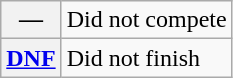<table class="wikitable">
<tr>
<th scope="row">—</th>
<td>Did not compete</td>
</tr>
<tr>
<th scope="row"><a href='#'>DNF</a></th>
<td>Did not finish</td>
</tr>
</table>
